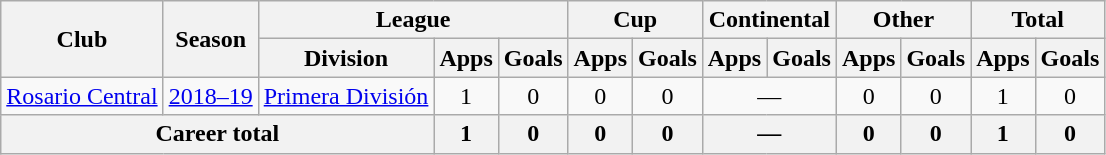<table class="wikitable" style="text-align:center">
<tr>
<th rowspan="2">Club</th>
<th rowspan="2">Season</th>
<th colspan="3">League</th>
<th colspan="2">Cup</th>
<th colspan="2">Continental</th>
<th colspan="2">Other</th>
<th colspan="2">Total</th>
</tr>
<tr>
<th>Division</th>
<th>Apps</th>
<th>Goals</th>
<th>Apps</th>
<th>Goals</th>
<th>Apps</th>
<th>Goals</th>
<th>Apps</th>
<th>Goals</th>
<th>Apps</th>
<th>Goals</th>
</tr>
<tr>
<td rowspan="1"><a href='#'>Rosario Central</a></td>
<td><a href='#'>2018–19</a></td>
<td rowspan="1"><a href='#'>Primera División</a></td>
<td>1</td>
<td>0</td>
<td>0</td>
<td>0</td>
<td colspan="2">—</td>
<td>0</td>
<td>0</td>
<td>1</td>
<td>0</td>
</tr>
<tr>
<th colspan="3">Career total</th>
<th>1</th>
<th>0</th>
<th>0</th>
<th>0</th>
<th colspan="2">—</th>
<th>0</th>
<th>0</th>
<th>1</th>
<th>0</th>
</tr>
</table>
